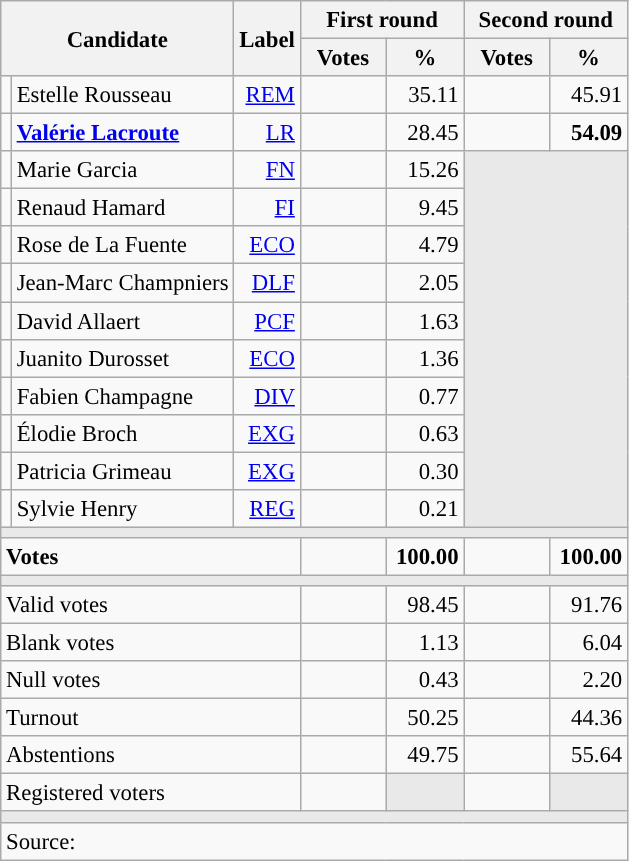<table class="wikitable" style="text-align:right;font-size:95%;">
<tr>
<th rowspan="2" colspan="2">Candidate</th>
<th rowspan="2">Label</th>
<th colspan="2">First round</th>
<th colspan="2">Second round</th>
</tr>
<tr>
<th style="width:50px;">Votes</th>
<th style="width:45px;">%</th>
<th style="width:50px;">Votes</th>
<th style="width:45px;">%</th>
</tr>
<tr>
<td style="color:inherit;background:"></td>
<td style="text-align:left;">Estelle Rousseau</td>
<td><a href='#'>REM</a></td>
<td></td>
<td>35.11</td>
<td></td>
<td>45.91</td>
</tr>
<tr>
<td style="color:inherit;background:"></td>
<td style="text-align:left;"><strong><a href='#'>Valérie Lacroute</a></strong></td>
<td><a href='#'>LR</a></td>
<td></td>
<td>28.45</td>
<td><strong></strong></td>
<td><strong>54.09</strong></td>
</tr>
<tr>
<td style="color:inherit;background:"></td>
<td style="text-align:left;">Marie Garcia</td>
<td><a href='#'>FN</a></td>
<td></td>
<td>15.26</td>
<td colspan="2" rowspan="10" style="background:#E9E9E9;"></td>
</tr>
<tr>
<td style="color:inherit;background:"></td>
<td style="text-align:left;">Renaud Hamard</td>
<td><a href='#'>FI</a></td>
<td></td>
<td>9.45</td>
</tr>
<tr>
<td style="color:inherit;background:"></td>
<td style="text-align:left;">Rose de La Fuente</td>
<td><a href='#'>ECO</a></td>
<td></td>
<td>4.79</td>
</tr>
<tr>
<td style="color:inherit;background:"></td>
<td style="text-align:left;">Jean-Marc Champniers</td>
<td><a href='#'>DLF</a></td>
<td></td>
<td>2.05</td>
</tr>
<tr>
<td style="color:inherit;background:"></td>
<td style="text-align:left;">David Allaert</td>
<td><a href='#'>PCF</a></td>
<td></td>
<td>1.63</td>
</tr>
<tr>
<td style="color:inherit;background:"></td>
<td style="text-align:left;">Juanito Durosset</td>
<td><a href='#'>ECO</a></td>
<td></td>
<td>1.36</td>
</tr>
<tr>
<td style="color:inherit;background:"></td>
<td style="text-align:left;">Fabien Champagne</td>
<td><a href='#'>DIV</a></td>
<td></td>
<td>0.77</td>
</tr>
<tr>
<td style="color:inherit;background:"></td>
<td style="text-align:left;">Élodie Broch</td>
<td><a href='#'>EXG</a></td>
<td></td>
<td>0.63</td>
</tr>
<tr>
<td style="color:inherit;background:"></td>
<td style="text-align:left;">Patricia Grimeau</td>
<td><a href='#'>EXG</a></td>
<td></td>
<td>0.30</td>
</tr>
<tr>
<td style="color:inherit;background:"></td>
<td style="text-align:left;">Sylvie Henry</td>
<td><a href='#'>REG</a></td>
<td></td>
<td>0.21</td>
</tr>
<tr>
<td colspan="7" style="background:#E9E9E9;"></td>
</tr>
<tr style="font-weight:bold;">
<td colspan="3" style="text-align:left;">Votes</td>
<td></td>
<td>100.00</td>
<td></td>
<td>100.00</td>
</tr>
<tr>
<td colspan="7" style="background:#E9E9E9;"></td>
</tr>
<tr>
<td colspan="3" style="text-align:left;">Valid votes</td>
<td></td>
<td>98.45</td>
<td></td>
<td>91.76</td>
</tr>
<tr>
<td colspan="3" style="text-align:left;">Blank votes</td>
<td></td>
<td>1.13</td>
<td></td>
<td>6.04</td>
</tr>
<tr>
<td colspan="3" style="text-align:left;">Null votes</td>
<td></td>
<td>0.43</td>
<td></td>
<td>2.20</td>
</tr>
<tr>
<td colspan="3" style="text-align:left;">Turnout</td>
<td></td>
<td>50.25</td>
<td></td>
<td>44.36</td>
</tr>
<tr>
<td colspan="3" style="text-align:left;">Abstentions</td>
<td></td>
<td>49.75</td>
<td></td>
<td>55.64</td>
</tr>
<tr>
<td colspan="3" style="text-align:left;">Registered voters</td>
<td></td>
<td style="color:inherit;background:#E9E9E9;"></td>
<td></td>
<td style="color:inherit;background:#E9E9E9;"></td>
</tr>
<tr>
<td colspan="7" style="background:#E9E9E9;"></td>
</tr>
<tr>
<td colspan="7" style="text-align:left;">Source: </td>
</tr>
</table>
